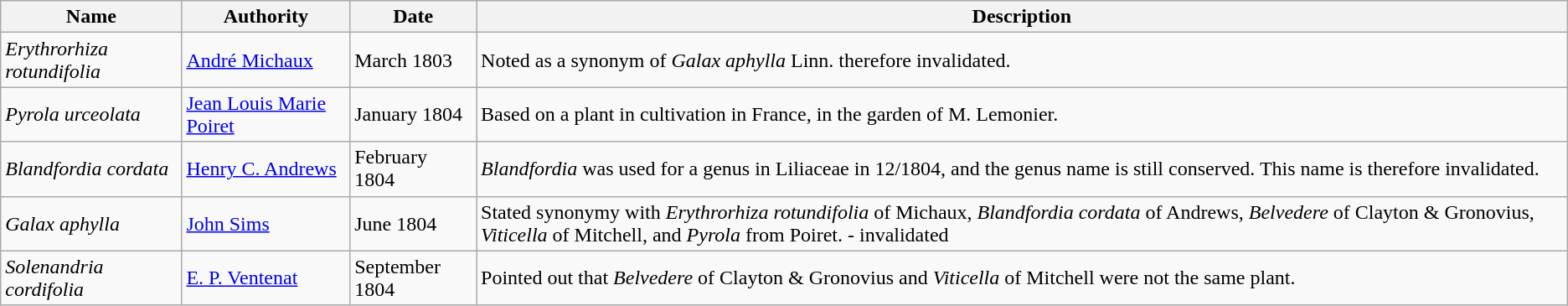<table class="wikitable">
<tr>
<th>Name</th>
<th>Authority</th>
<th>Date</th>
<th>Description</th>
</tr>
<tr>
<td><em>Erythrorhiza rotundifolia</em></td>
<td><a href='#'>André Michaux</a></td>
<td>March 1803</td>
<td>Noted as a synonym of <em>Galax aphylla</em> Linn. therefore invalidated.</td>
</tr>
<tr>
<td><em>Pyrola urceolata</em></td>
<td><a href='#'>Jean Louis Marie Poiret</a></td>
<td>January 1804</td>
<td>Based on a plant in cultivation in France, in the garden of M. Lemonier.</td>
</tr>
<tr>
<td><em>Blandfordia cordata</em></td>
<td><a href='#'>Henry C. Andrews</a></td>
<td>February 1804</td>
<td><em>Blandfordia</em> was used for a genus in Liliaceae in 12/1804, and the genus name is still conserved. This name is therefore invalidated.</td>
</tr>
<tr>
<td><em>Galax aphylla</em></td>
<td><a href='#'>John Sims</a></td>
<td>June 1804</td>
<td>Stated synonymy with <em>Erythrorhiza rotundifolia</em> of Michaux, <em>Blandfordia cordata</em> of Andrews, <em>Belvedere</em> of Clayton & Gronovius, <em>Viticella</em> of Mitchell, and <em>Pyrola</em> from Poiret. - invalidated</td>
</tr>
<tr>
<td><em>Solenandria cordifolia</em></td>
<td><a href='#'>E. P. Ventenat</a></td>
<td>September 1804</td>
<td>Pointed out that <em>Belvedere</em> of Clayton & Gronovius and <em>Viticella</em> of Mitchell were not the same plant.</td>
</tr>
</table>
